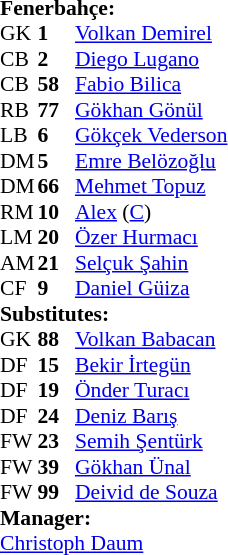<table style="font-size: 90%" cellspacing="0" cellpadding="0">
<tr>
<td colspan="4"><strong>Fenerbahçe:</strong></td>
</tr>
<tr>
<th width=25></th>
<th width=25></th>
</tr>
<tr>
<td>GK</td>
<td><strong>1</strong></td>
<td> <a href='#'>Volkan Demirel</a></td>
</tr>
<tr>
<td>CB</td>
<td><strong>2</strong></td>
<td> <a href='#'>Diego Lugano</a></td>
</tr>
<tr>
<td>CB</td>
<td><strong>58</strong></td>
<td> <a href='#'>Fabio Bilica</a></td>
<td></td>
<td></td>
</tr>
<tr>
<td>RB</td>
<td><strong>77</strong></td>
<td> <a href='#'>Gökhan Gönül</a></td>
<td></td>
<td></td>
<td></td>
</tr>
<tr>
<td>LB</td>
<td><strong>6</strong></td>
<td> <a href='#'>Gökçek Vederson</a></td>
</tr>
<tr>
<td>DM</td>
<td><strong>5</strong></td>
<td> <a href='#'>Emre Belözoğlu</a></td>
<td></td>
<td></td>
<td></td>
</tr>
<tr>
<td>DM</td>
<td><strong>66</strong></td>
<td> <a href='#'>Mehmet Topuz</a></td>
</tr>
<tr>
<td>RM</td>
<td><strong>10</strong></td>
<td> <a href='#'>Alex</a> (<a href='#'>C</a>)</td>
</tr>
<tr>
<td>LM</td>
<td><strong>20</strong></td>
<td> <a href='#'>Özer Hurmacı</a></td>
</tr>
<tr>
<td>AM</td>
<td><strong>21</strong></td>
<td> <a href='#'>Selçuk Şahin</a></td>
</tr>
<tr>
<td>CF</td>
<td><strong>9</strong></td>
<td> <a href='#'>Daniel Güiza</a></td>
</tr>
<tr>
<td colspan=3><strong>Substitutes:</strong></td>
</tr>
<tr>
<td>GK</td>
<td><strong>88</strong></td>
<td> <a href='#'>Volkan Babacan</a></td>
</tr>
<tr>
<td>DF</td>
<td><strong>15</strong></td>
<td> <a href='#'>Bekir İrtegün</a></td>
</tr>
<tr>
<td>DF</td>
<td><strong>19</strong></td>
<td> <a href='#'>Önder Turacı</a></td>
</tr>
<tr>
<td>DF</td>
<td><strong>24</strong></td>
<td> <a href='#'>Deniz Barış</a></td>
</tr>
<tr>
<td>FW</td>
<td><strong>23</strong></td>
<td> <a href='#'>Semih Şentürk</a></td>
</tr>
<tr>
<td>FW</td>
<td><strong>39</strong></td>
<td> <a href='#'>Gökhan Ünal</a></td>
<td></td>
<td></td>
<td></td>
</tr>
<tr>
<td>FW</td>
<td><strong>99</strong></td>
<td> <a href='#'>Deivid de Souza</a></td>
<td></td>
<td></td>
<td></td>
</tr>
<tr>
<td colspan=3><strong>Manager:</strong></td>
</tr>
<tr>
<td colspan=4> <a href='#'>Christoph Daum</a></td>
</tr>
</table>
